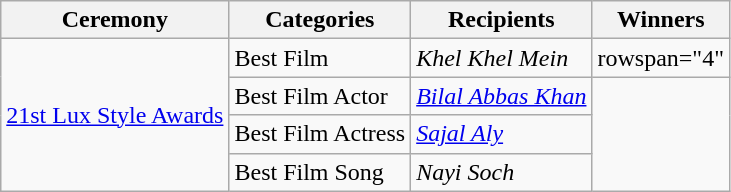<table class="wikitable style">
<tr>
<th>Ceremony</th>
<th>Categories</th>
<th>Recipients</th>
<th>Winners</th>
</tr>
<tr>
<td rowspan="4"><a href='#'>21st Lux Style Awards</a></td>
<td>Best Film</td>
<td><em>Khel Khel Mein</em></td>
<td>rowspan="4" </td>
</tr>
<tr>
<td>Best Film Actor</td>
<td><em><a href='#'>Bilal Abbas Khan</a></em></td>
</tr>
<tr>
<td>Best Film Actress</td>
<td><em><a href='#'>Sajal Aly</a></em></td>
</tr>
<tr>
<td>Best Film Song</td>
<td><em>Nayi Soch</em></td>
</tr>
</table>
